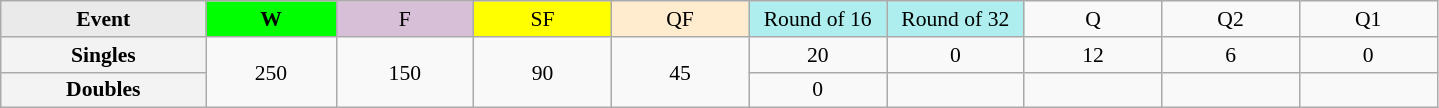<table class=wikitable style=font-size:90%;text-align:center>
<tr>
<td style="width:130px; background:#eaeaea;"><strong>Event</strong></td>
<td style="width:80px; background:lime;"><strong>W</strong></td>
<td style="width:85px; background:thistle;">F</td>
<td style="width:85px; background:#ff0;">SF</td>
<td style="width:85px; background:#ffebcd;">QF</td>
<td style="width:85px; background:#afeeee;">Round of 16</td>
<td style="width:85px; background:#afeeee;">Round of 32</td>
<td width=85>Q</td>
<td width=85>Q2</td>
<td width=85>Q1</td>
</tr>
<tr>
<th style="background:#f3f3f3;">Singles</th>
<td rowspan=2>250</td>
<td rowspan=2>150</td>
<td rowspan=2>90</td>
<td rowspan=2>45</td>
<td>20</td>
<td>0</td>
<td>12</td>
<td>6</td>
<td>0</td>
</tr>
<tr>
<th style="background:#f3f3f3;">Doubles</th>
<td>0</td>
<td></td>
<td></td>
<td></td>
<td></td>
</tr>
</table>
